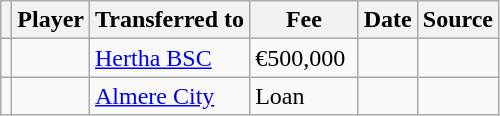<table class="wikitable plainrowheaders sortable">
<tr>
<th></th>
<th scope="col">Player</th>
<th>Transferred to</th>
<th style="width: 65px;">Fee</th>
<th scope="col">Date</th>
<th scope="col">Source</th>
</tr>
<tr>
<td align=center></td>
<td></td>
<td> <a href='#'>Hertha BSC</a></td>
<td>€500,000</td>
<td></td>
<td></td>
</tr>
<tr>
<td align=center></td>
<td></td>
<td> <a href='#'>Almere City</a></td>
<td>Loan</td>
<td></td>
<td></td>
</tr>
</table>
